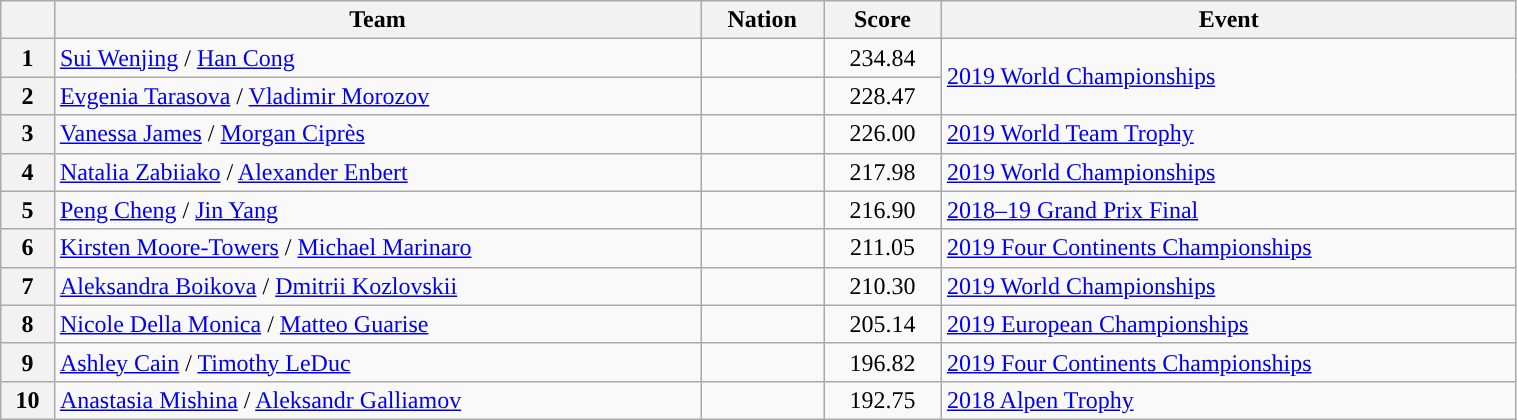<table class="wikitable sortable" style="text-align:left; width:80%">
<tr>
<th scope="col"></th>
<th scope="col">Team</th>
<th scope="col">Nation</th>
<th scope="col">Score</th>
<th scope="col">Event</th>
</tr>
<tr>
<th scope="row">1</th>
<td><a href='#'>Sui Wenjing</a> / <a href='#'>Han Cong</a></td>
<td></td>
<td style="text-align:center;">234.84</td>
<td rowspan="2"><a href='#'>2019 World Championships</a></td>
</tr>
<tr>
<th scope="row">2</th>
<td><a href='#'>Evgenia Tarasova</a> / <a href='#'>Vladimir Morozov</a></td>
<td></td>
<td style="text-align:center;">228.47</td>
</tr>
<tr>
<th scope="row">3</th>
<td><a href='#'>Vanessa James</a> / <a href='#'>Morgan Ciprès</a></td>
<td></td>
<td style="text-align:center;">226.00</td>
<td><a href='#'>2019 World Team Trophy</a></td>
</tr>
<tr>
<th scope="row">4</th>
<td><a href='#'>Natalia Zabiiako</a> / <a href='#'>Alexander Enbert</a></td>
<td></td>
<td style="text-align:center;">217.98</td>
<td><a href='#'>2019 World Championships</a></td>
</tr>
<tr>
<th scope="row">5</th>
<td><a href='#'>Peng Cheng</a> / <a href='#'>Jin Yang</a></td>
<td></td>
<td style="text-align:center;">216.90</td>
<td><a href='#'>2018–19 Grand Prix Final</a></td>
</tr>
<tr>
<th scope="row">6</th>
<td><a href='#'>Kirsten Moore-Towers</a> / <a href='#'>Michael Marinaro</a></td>
<td></td>
<td style="text-align:center;">211.05</td>
<td><a href='#'>2019 Four Continents Championships</a></td>
</tr>
<tr>
<th scope="row">7</th>
<td><a href='#'>Aleksandra Boikova</a> / <a href='#'>Dmitrii Kozlovskii</a></td>
<td></td>
<td style="text-align:center;">210.30</td>
<td><a href='#'>2019 World Championships</a></td>
</tr>
<tr>
<th scope="row">8</th>
<td><a href='#'>Nicole Della Monica</a> / <a href='#'>Matteo Guarise</a></td>
<td></td>
<td style="text-align:center;">205.14</td>
<td><a href='#'>2019 European Championships</a></td>
</tr>
<tr>
<th scope="row">9</th>
<td><a href='#'>Ashley Cain</a> / <a href='#'>Timothy LeDuc</a></td>
<td></td>
<td style="text-align:center;">196.82</td>
<td><a href='#'>2019 Four Continents Championships</a></td>
</tr>
<tr>
<th scope="row">10</th>
<td><a href='#'>Anastasia Mishina</a> / <a href='#'>Aleksandr Galliamov</a></td>
<td></td>
<td style="text-align:center;">192.75</td>
<td><a href='#'>2018 Alpen Trophy</a></td>
</tr>
</table>
